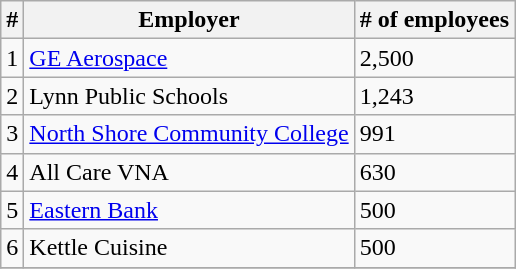<table class="wikitable">
<tr>
<th>#</th>
<th>Employer</th>
<th># of employees</th>
</tr>
<tr>
<td>1</td>
<td><a href='#'>GE Aerospace</a></td>
<td>2,500</td>
</tr>
<tr>
<td>2</td>
<td>Lynn Public Schools</td>
<td>1,243</td>
</tr>
<tr>
<td>3</td>
<td><a href='#'>North Shore Community College</a></td>
<td>991</td>
</tr>
<tr>
<td>4</td>
<td>All Care VNA</td>
<td>630</td>
</tr>
<tr>
<td>5</td>
<td><a href='#'>Eastern Bank</a></td>
<td>500</td>
</tr>
<tr>
<td>6</td>
<td>Kettle Cuisine</td>
<td>500</td>
</tr>
<tr>
</tr>
</table>
